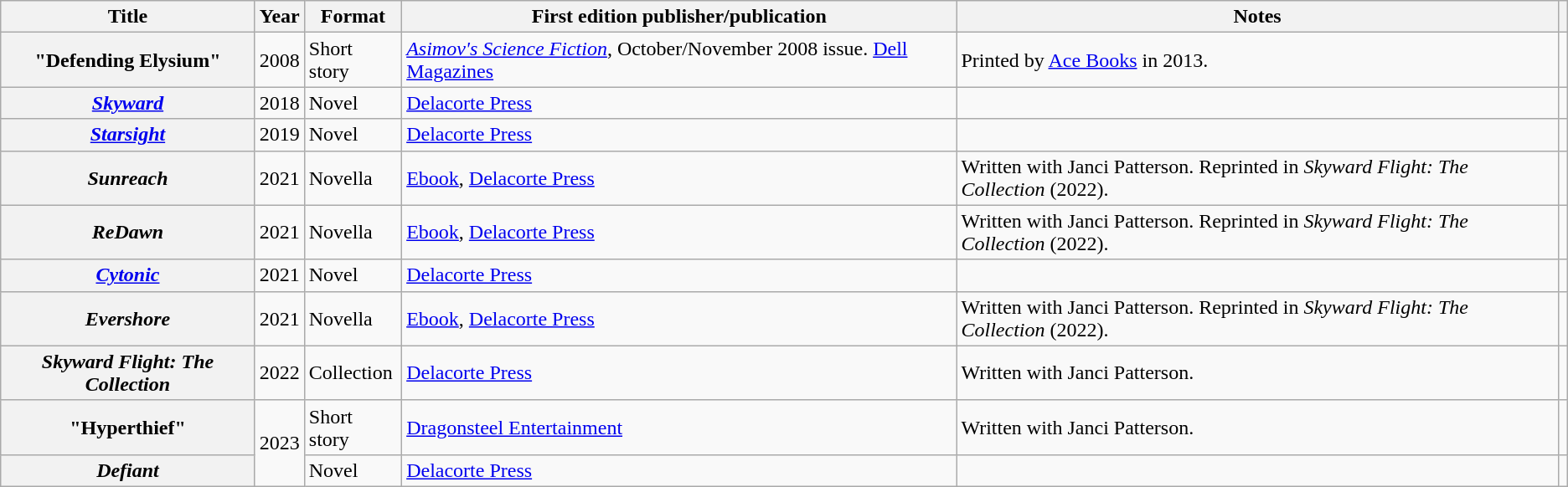<table class="wikitable sortable plainrowheaders">
<tr>
<th scope="col">Title</th>
<th scope="col">Year</th>
<th scope="col" class="unsortable">Format</th>
<th scope="col" class="unsortable">First edition publisher/publication</th>
<th scope="col" class="unsortable">Notes</th>
<th scope="col" class="unsortable"></th>
</tr>
<tr>
<th scope="row">"Defending Elysium"</th>
<td>2008</td>
<td>Short story</td>
<td><em><a href='#'>Asimov's Science Fiction</a></em>, October/November 2008 issue. <a href='#'>Dell Magazines</a></td>
<td>Printed by <a href='#'>Ace Books</a> in 2013.</td>
<td align="center"></td>
</tr>
<tr>
<th scope="row"><em><a href='#'>Skyward</a></em></th>
<td>2018</td>
<td>Novel</td>
<td><a href='#'>Delacorte Press</a></td>
<td></td>
<td align="center"></td>
</tr>
<tr>
<th scope="row"><em><a href='#'>Starsight</a></em></th>
<td>2019</td>
<td>Novel</td>
<td><a href='#'>Delacorte Press</a></td>
<td></td>
<td align="center"></td>
</tr>
<tr>
<th scope="row"><em>Sunreach</em></th>
<td>2021</td>
<td>Novella</td>
<td><a href='#'>Ebook</a>, <a href='#'>Delacorte Press</a></td>
<td>Written with Janci Patterson. Reprinted in <em>Skyward Flight: The Collection</em> (2022).</td>
<td align="center"></td>
</tr>
<tr>
<th scope="row"><em>ReDawn</em></th>
<td>2021</td>
<td>Novella</td>
<td><a href='#'>Ebook</a>, <a href='#'>Delacorte Press</a></td>
<td>Written with Janci Patterson. Reprinted in <em>Skyward Flight: The Collection</em> (2022).</td>
<td align="center"></td>
</tr>
<tr>
<th scope="row"><em><a href='#'>Cytonic</a></em></th>
<td>2021</td>
<td>Novel</td>
<td><a href='#'>Delacorte Press</a></td>
<td></td>
<td align="center"></td>
</tr>
<tr>
<th scope="row"><em>Evershore</em></th>
<td>2021</td>
<td>Novella</td>
<td><a href='#'>Ebook</a>, <a href='#'>Delacorte Press</a></td>
<td>Written with Janci Patterson. Reprinted in <em>Skyward Flight: The Collection</em> (2022).</td>
<td align="center"></td>
</tr>
<tr>
<th scope="row"><em>Skyward Flight: The Collection</em></th>
<td>2022</td>
<td>Collection</td>
<td><a href='#'>Delacorte Press</a></td>
<td>Written with Janci Patterson.</td>
<td align="center"></td>
</tr>
<tr>
<th scope="row">"Hyperthief"</th>
<td rowspan="2">2023</td>
<td>Short story</td>
<td><a href='#'>Dragonsteel Entertainment</a></td>
<td>Written with Janci Patterson.</td>
<td align="center"></td>
</tr>
<tr>
<th scope="row"><em>Defiant</em></th>
<td>Novel</td>
<td><a href='#'>Delacorte Press</a></td>
<td></td>
<td align="center"></td>
</tr>
</table>
